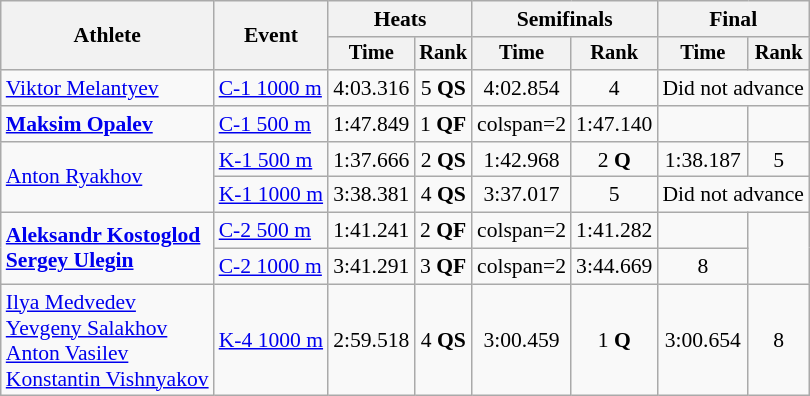<table class=wikitable style="font-size:90%">
<tr>
<th rowspan="2">Athlete</th>
<th rowspan="2">Event</th>
<th colspan="2">Heats</th>
<th colspan="2">Semifinals</th>
<th colspan="2">Final</th>
</tr>
<tr style="font-size:95%">
<th>Time</th>
<th>Rank</th>
<th>Time</th>
<th>Rank</th>
<th>Time</th>
<th>Rank</th>
</tr>
<tr align=center>
<td align=left><a href='#'>Viktor Melantyev</a></td>
<td align=left><a href='#'>C-1 1000 m</a></td>
<td>4:03.316</td>
<td>5 <strong>QS</strong></td>
<td>4:02.854</td>
<td>4</td>
<td colspan=2>Did not advance</td>
</tr>
<tr align=center>
<td align=left><strong><a href='#'>Maksim Opalev</a></strong></td>
<td align=left><a href='#'>C-1 500 m</a></td>
<td>1:47.849</td>
<td>1 <strong>QF</strong></td>
<td>colspan=2 </td>
<td>1:47.140</td>
<td></td>
</tr>
<tr align=center>
<td align=left rowspan=2><a href='#'>Anton Ryakhov</a></td>
<td align=left><a href='#'>K-1 500 m</a></td>
<td>1:37.666</td>
<td>2 <strong>QS</strong></td>
<td>1:42.968</td>
<td>2 <strong>Q</strong></td>
<td>1:38.187</td>
<td>5</td>
</tr>
<tr align=center>
<td align=left><a href='#'>K-1 1000 m</a></td>
<td>3:38.381</td>
<td>4 <strong>QS</strong></td>
<td>3:37.017</td>
<td>5</td>
<td colspan=2>Did not advance</td>
</tr>
<tr align=center>
<td align=left rowspan=2><strong><a href='#'>Aleksandr Kostoglod</a><br><a href='#'>Sergey Ulegin</a></strong></td>
<td align=left><a href='#'>C-2 500 m</a></td>
<td>1:41.241</td>
<td>2 <strong>QF</strong></td>
<td>colspan=2 </td>
<td>1:41.282</td>
<td></td>
</tr>
<tr align=center>
<td align=left><a href='#'>C-2 1000 m</a></td>
<td>3:41.291</td>
<td>3 <strong>QF</strong></td>
<td>colspan=2 </td>
<td>3:44.669</td>
<td>8</td>
</tr>
<tr align=center>
<td align=left><a href='#'>Ilya Medvedev</a><br><a href='#'>Yevgeny Salakhov</a><br><a href='#'>Anton Vasilev</a><br><a href='#'>Konstantin Vishnyakov</a></td>
<td align=left><a href='#'>K-4 1000 m</a></td>
<td>2:59.518</td>
<td>4 <strong>QS</strong></td>
<td>3:00.459</td>
<td>1 <strong>Q</strong></td>
<td>3:00.654</td>
<td>8</td>
</tr>
</table>
